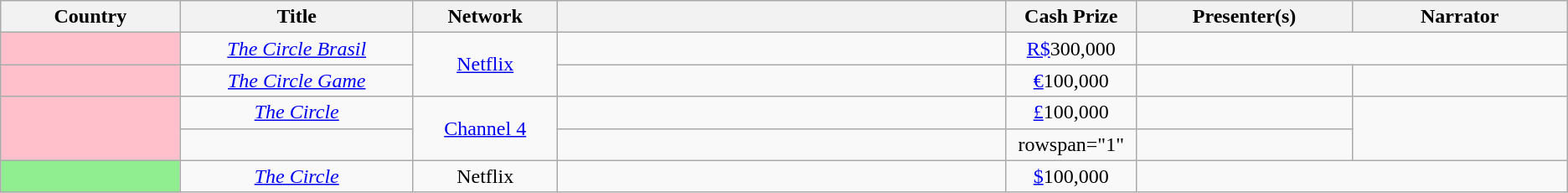<table class="wikitable" style="text-align:center; line-height:18px;">
<tr>
<th scope="col" width="10%">Country</th>
<th scope="col" width="13%">Title</th>
<th scope="col" width="08%">Network</th>
<th scope="col" width="25%"></th>
<th scope="col" width="07%">Cash Prize</th>
<th scope="col" width="12%">Presenter(s)</th>
<th scope="col" width="12%">Narrator</th>
</tr>
<tr>
<td align="left" bgcolor="#FFC0CB"></td>
<td><em><a href='#'>The Circle Brasil</a></em></td>
<td rowspan=2><a href='#'>Netflix</a></td>
<td></td>
<td><a href='#'>R$</a>300,000</td>
<td colspan=2></td>
</tr>
<tr>
<td align="left" bgcolor="#FFC0CB"></td>
<td><em><a href='#'>The Circle Game</a></em></td>
<td></td>
<td><a href='#'>€</a>100,000</td>
<td></td>
<td></td>
</tr>
<tr>
<td rowspan="2" align="left" bgcolor="#FFC0CB"></td>
<td><em><a href='#'>The Circle</a></em></td>
<td rowspan="2"><a href='#'>Channel 4</a></td>
<td></td>
<td rowspan="1"><a href='#'>£</a>100,000</td>
<td></td>
<td rowspan="2"></td>
</tr>
<tr>
<td><em> </em></td>
<td></td>
<td>rowspan="1" </td>
<td></td>
</tr>
<tr>
<td align="left" bgcolor="lightgreen"></td>
<td><em><a href='#'>The Circle</a></em></td>
<td>Netflix</td>
<td></td>
<td><a href='#'>$</a>100,000</td>
<td colspan=2></td>
</tr>
</table>
